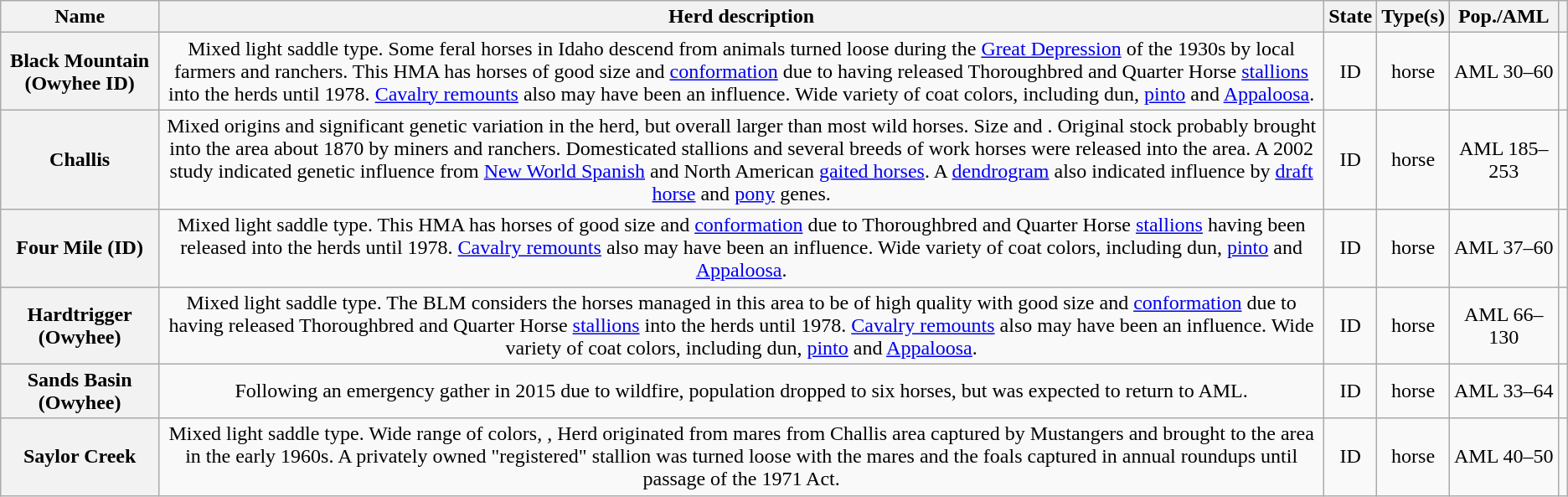<table class = "wikitable sortable" style="text-align:center;">
<tr>
<th scope="col">Name</th>
<th scope="col" class="unsortable">Herd description</th>
<th scope="col" class="unsortable">State</th>
<th scope="col">Type(s)</th>
<th scope="col">Pop./AML</th>
<th scope="col" class="unsortable"></th>
</tr>
<tr>
<th scope="row">Black Mountain (Owyhee ID)</th>
<td>Mixed light saddle type. Some feral horses in Idaho descend from animals turned loose during the <a href='#'>Great Depression</a> of the 1930s by local farmers and ranchers. This HMA has horses of good size and <a href='#'>conformation</a> due to having released Thoroughbred and Quarter Horse <a href='#'>stallions</a> into the herds until 1978. <a href='#'>Cavalry remounts</a> also may have been an influence. Wide variety of coat colors, including dun, <a href='#'>pinto</a> and <a href='#'>Appaloosa</a>.</td>
<td>ID</td>
<td>horse</td>
<td>AML 30–60</td>
<td></td>
</tr>
<tr>
<th scope="row">Challis</th>
<td>Mixed origins and significant genetic variation in the herd, but overall larger than most wild horses. Size  and . Original stock probably brought into the area about 1870 by miners and ranchers. Domesticated stallions and several breeds of work horses were released into the area. A 2002 study indicated genetic influence from <a href='#'>New World Spanish</a> and North American <a href='#'>gaited horses</a>. A <a href='#'>dendrogram</a> also indicated influence by <a href='#'>draft horse</a> and <a href='#'>pony</a> genes.</td>
<td>ID</td>
<td>horse</td>
<td>AML 185–253</td>
<td><br></td>
</tr>
<tr>
<th scope="row">Four Mile (ID)</th>
<td>Mixed light saddle type. This HMA has horses of good size and <a href='#'>conformation</a> due to Thoroughbred and Quarter Horse <a href='#'>stallions</a> having been released into the herds until 1978. <a href='#'>Cavalry remounts</a> also may have been an influence. Wide variety of coat colors, including dun, <a href='#'>pinto</a> and <a href='#'>Appaloosa</a>.</td>
<td>ID</td>
<td>horse</td>
<td>AML 37–60</td>
<td></td>
</tr>
<tr>
<th scope="row">Hardtrigger (Owyhee)</th>
<td>Mixed light saddle type. The BLM considers the horses managed in this area to be of high quality with good size and <a href='#'>conformation</a> due to having released Thoroughbred and Quarter Horse <a href='#'>stallions</a> into the herds until 1978. <a href='#'>Cavalry remounts</a> also may have been an influence. Wide variety of coat colors, including dun, <a href='#'>pinto</a> and <a href='#'>Appaloosa</a>.</td>
<td>ID</td>
<td>horse</td>
<td>AML 66–130</td>
<td></td>
</tr>
<tr>
<th scope="row">Sands Basin  (Owyhee)</th>
<td>Following an emergency gather in 2015 due to wildfire, population dropped to six horses, but was expected to return to AML.</td>
<td>ID</td>
<td>horse</td>
<td>AML 33–64</td>
<td><br></td>
</tr>
<tr>
<th scope="row">Saylor Creek</th>
<td>Mixed light saddle type. Wide range of colors, ,  Herd originated from mares from Challis area captured by Mustangers and brought to the area in the early 1960s.  A privately owned "registered" stallion was turned loose with the mares and the foals captured in annual roundups until passage of the 1971 Act.</td>
<td>ID</td>
<td>horse</td>
<td>AML 40–50</td>
<td><br></td>
</tr>
</table>
